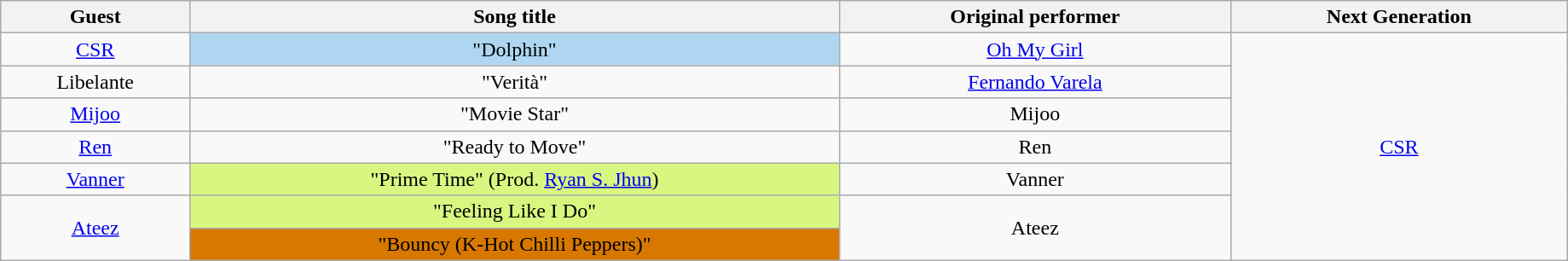<table Class ="wikitable" style="text-align:center; clear:both; text-align:center; width:97%">
<tr>
<th>Guest</th>
<th>Song title</th>
<th>Original performer</th>
<th>Next Generation</th>
</tr>
<tr>
<td><a href='#'>CSR</a></td>
<td bgcolor="#aed6f1">"Dolphin"</td>
<td><a href='#'>Oh My Girl</a></td>
<td rowspan="7"><a href='#'>CSR</a></td>
</tr>
<tr>
<td>Libelante</td>
<td>"Verità"</td>
<td><a href='#'>Fernando Varela</a></td>
</tr>
<tr>
<td><a href='#'>Mijoo</a></td>
<td>"Movie Star"</td>
<td>Mijoo</td>
</tr>
<tr>
<td><a href='#'>Ren</a></td>
<td>"Ready to Move"</td>
<td>Ren</td>
</tr>
<tr>
<td><a href='#'>Vanner</a></td>
<td bgcolor="#D8F781">"Prime Time" (Prod. <a href='#'>Ryan S. Jhun</a>)</td>
<td>Vanner</td>
</tr>
<tr>
<td rowspan="2"><a href='#'>Ateez</a></td>
<td bgcolor="#D8F781">"Feeling Like I Do"</td>
<td rowspan="2">Ateez</td>
</tr>
<tr>
<td bgcolor=#D8F781">"Bouncy (K-Hot Chilli Peppers)"</td>
</tr>
</table>
